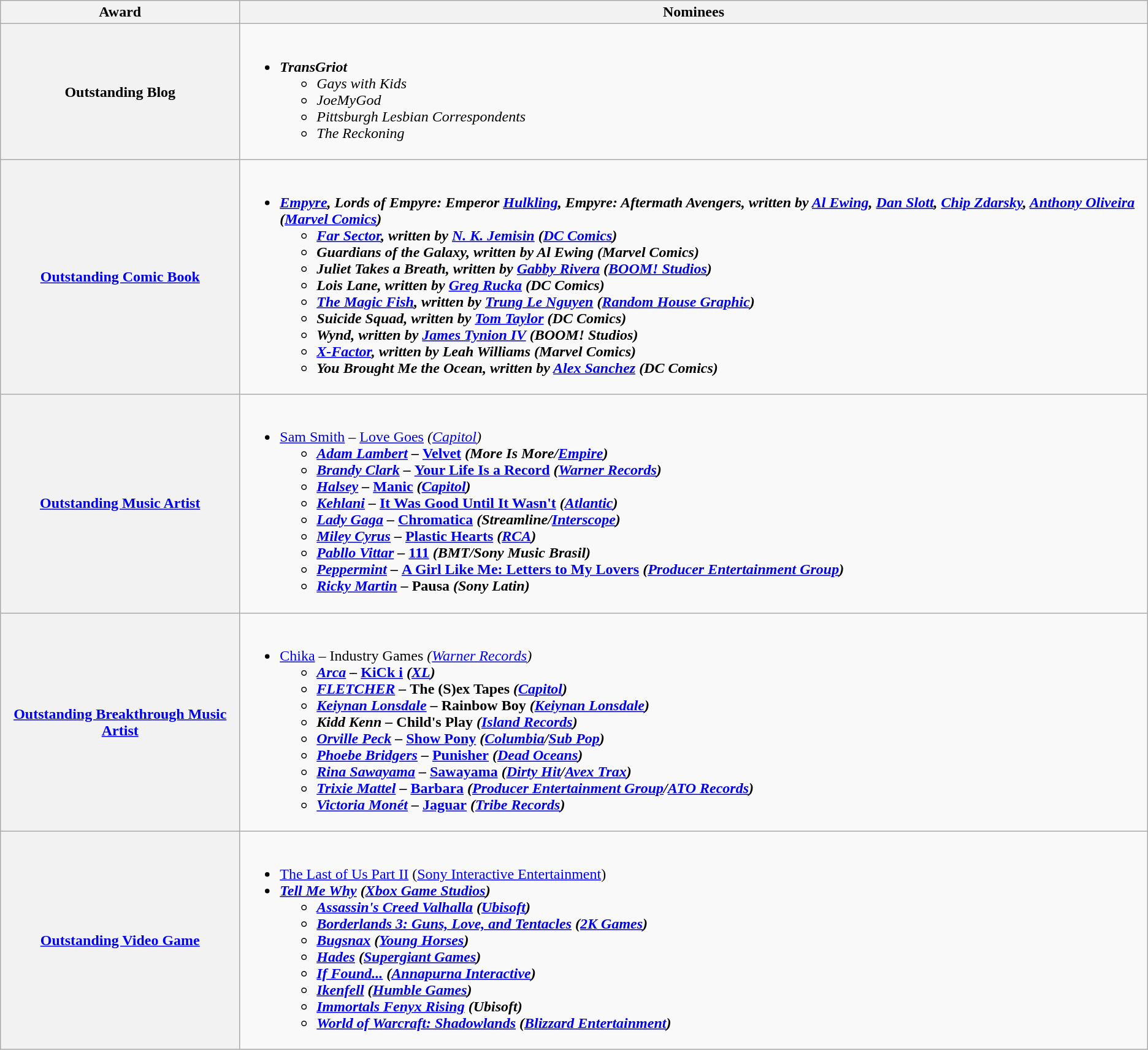<table class="wikitable sortable">
<tr>
<th>Award</th>
<th>Nominees</th>
</tr>
<tr>
<th scope="row">Outstanding Blog</th>
<td><br><ul><li><strong><em>TransGriot</em></strong><ul><li><em>Gays with Kids</em></li><li><em>JoeMyGod</em></li><li><em>Pittsburgh Lesbian Correspondents</em></li><li><em>The Reckoning</em></li></ul></li></ul></td>
</tr>
<tr>
<th scope="row"><a href='#'>Outstanding Comic Book</a></th>
<td><br><ul><li><strong><em><a href='#'>Empyre</a><em>, </em>Lords of Empyre: Emperor <a href='#'>Hulkling</a><em>, </em>Empyre: Aftermath Avengers<em>, written by <a href='#'>Al Ewing</a>, <a href='#'>Dan Slott</a>, <a href='#'>Chip Zdarsky</a>, <a href='#'>Anthony Oliveira</a> (<a href='#'>Marvel Comics</a>)<strong><ul><li></em><a href='#'>Far Sector</a><em>, written by <a href='#'>N. K. Jemisin</a> (<a href='#'>DC Comics</a>)</li><li></em>Guardians of the Galaxy<em>, written by Al Ewing (Marvel Comics)</li><li></em>Juliet Takes a Breath<em>, written by <a href='#'>Gabby Rivera</a> (<a href='#'>BOOM! Studios</a>)</li><li></em>Lois Lane<em>, written by <a href='#'>Greg Rucka</a> (DC Comics)</li><li></em><a href='#'>The Magic Fish</a><em>, written by <a href='#'>Trung Le Nguyen</a> (<a href='#'>Random House Graphic</a>)</li><li></em>Suicide Squad<em>, written by <a href='#'>Tom Taylor</a> (DC Comics)</li><li></em>Wynd<em>, written by <a href='#'>James Tynion IV</a> (BOOM! Studios)</li><li></em><a href='#'>X-Factor</a><em>, written by Leah Williams (Marvel Comics)</li><li></em>You Brought Me the Ocean<em>, written by <a href='#'>Alex Sanchez</a> (DC Comics)</li></ul></li></ul></td>
</tr>
<tr>
<th scope="row"><a href='#'>Outstanding Music Artist</a></th>
<td><br><ul><li></strong><a href='#'>Sam Smith</a> – </em><a href='#'>Love Goes</a><em> (<a href='#'>Capitol</a>)<strong><ul><li><a href='#'>Adam Lambert</a> – </em><a href='#'>Velvet</a><em> (More Is More/<a href='#'>Empire</a>)</li><li><a href='#'>Brandy Clark</a> – </em><a href='#'>Your Life Is a Record</a><em> (<a href='#'>Warner Records</a>)</li><li><a href='#'>Halsey</a> – </em><a href='#'>Manic</a><em> (<a href='#'>Capitol</a>)</li><li><a href='#'>Kehlani</a> – </em><a href='#'>It Was Good Until It Wasn't</a><em> (<a href='#'>Atlantic</a>)</li><li><a href='#'>Lady Gaga</a> – </em><a href='#'>Chromatica</a><em> (Streamline/<a href='#'>Interscope</a>)</li><li><a href='#'>Miley Cyrus</a> – </em><a href='#'>Plastic Hearts</a><em> (<a href='#'>RCA</a>)</li><li><a href='#'>Pabllo Vittar</a> – </em><a href='#'>111</a><em> (BMT/Sony Music Brasil)</li><li><a href='#'>Peppermint</a> – </em><a href='#'>A Girl Like Me: Letters to My Lovers</a><em> (<a href='#'>Producer Entertainment Group</a>)</li><li><a href='#'>Ricky Martin</a> – </em>Pausa<em> (Sony Latin)</li></ul></li></ul></td>
</tr>
<tr>
<th scope="row"><a href='#'>Outstanding Breakthrough Music Artist</a></th>
<td><br><ul><li></strong><a href='#'>Chika</a> – </em>Industry Games<em> (<a href='#'>Warner Records</a>)<strong><ul><li><a href='#'>Arca</a> – </em><a href='#'>KiCk i</a><em> (<a href='#'>XL</a>)</li><li><a href='#'>FLETCHER</a> – </em>The (S)ex Tapes<em> (<a href='#'>Capitol</a>)</li><li><a href='#'>Keiynan Lonsdale</a> – </em>Rainbow Boy<em> (<a href='#'>Keiynan Lonsdale</a>)</li><li>Kidd Kenn – </em>Child's Play<em> (<a href='#'>Island Records</a>)</li><li><a href='#'>Orville Peck</a> – </em><a href='#'>Show Pony</a><em> (<a href='#'>Columbia</a>/<a href='#'>Sub Pop</a>)</li><li><a href='#'>Phoebe Bridgers</a> – </em><a href='#'>Punisher</a><em> (<a href='#'>Dead Oceans</a>)</li><li><a href='#'>Rina Sawayama</a> – </em><a href='#'>Sawayama</a><em> (<a href='#'>Dirty Hit</a>/<a href='#'>Avex Trax</a>)</li><li><a href='#'>Trixie Mattel</a> – </em><a href='#'>Barbara</a><em> (<a href='#'>Producer Entertainment Group</a>/<a href='#'>ATO Records</a>)</li><li><a href='#'>Victoria Monét</a> – </em><a href='#'>Jaguar</a><em> (<a href='#'>Tribe Records</a>)</li></ul></li></ul></td>
</tr>
<tr>
<th scope="row"><a href='#'>Outstanding Video Game</a></th>
<td><br><ul><li></em></strong><a href='#'>The Last of Us Part II</a></em> (<a href='#'>Sony Interactive Entertainment</a>)</strong></li><li><strong><em><a href='#'>Tell Me Why</a><em> (<a href='#'>Xbox Game Studios</a>)<strong><ul><li></em><a href='#'>Assassin's Creed Valhalla</a><em> (<a href='#'>Ubisoft</a>)</li><li></em><a href='#'>Borderlands 3: Guns, Love, and Tentacles</a><em> (<a href='#'>2K Games</a>)</li><li></em><a href='#'>Bugsnax</a><em> (<a href='#'>Young Horses</a>)</li><li></em><a href='#'>Hades</a><em> (<a href='#'>Supergiant Games</a>)</li><li></em><a href='#'>If Found...</a><em> (<a href='#'>Annapurna Interactive</a>)</li><li></em><a href='#'>Ikenfell</a><em> (<a href='#'>Humble Games</a>)</li><li></em><a href='#'>Immortals Fenyx Rising</a><em> (Ubisoft)</li><li></em><a href='#'>World of Warcraft: Shadowlands</a><em> (<a href='#'>Blizzard Entertainment</a>)</li></ul></li></ul></td>
</tr>
</table>
